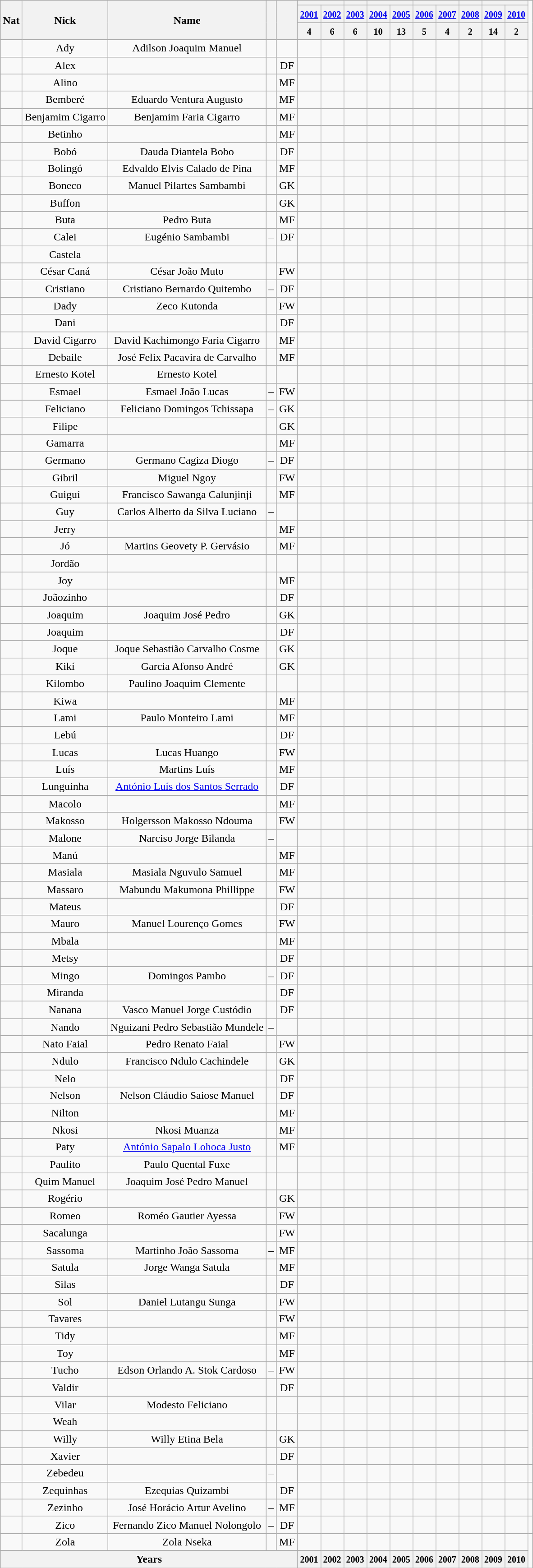<table class="wikitable plainrowheaders sortable" style="text-align:center">
<tr>
<th scope="col" rowspan="3">Nat</th>
<th scope="col" rowspan="3">Nick</th>
<th scope="col" rowspan="3">Name</th>
<th scope="col" rowspan="3"></th>
<th scope="col" rowspan="3"></th>
<th colspan="2"><small></small></th>
<th colspan="1"><small></small></th>
<th colspan="2"><small></small></th>
<th colspan="2"><small></small></th>
<th colspan="1"><small></small></th>
<th colspan="2"><small></small></th>
</tr>
<tr>
<th colspan="1"><small><a href='#'>2001</a></small></th>
<th colspan="1"><small><a href='#'>2002</a></small></th>
<th colspan="1"><small><a href='#'>2003</a></small></th>
<th colspan="1"><small><a href='#'>2004</a></small></th>
<th colspan="1"><small><a href='#'>2005</a></small></th>
<th colspan="1"><small><a href='#'>2006</a></small></th>
<th colspan="1"><small><a href='#'>2007</a></small></th>
<th colspan="1"><small><a href='#'>2008</a></small></th>
<th colspan="1"><small><a href='#'>2009</a></small></th>
<th colspan="1"><small><a href='#'>2010</a></small></th>
</tr>
<tr>
<th scope="col" rowspan="1"><small>4</small></th>
<th scope="col" rowspan="1"><small>6</small></th>
<th scope="col" rowspan="1"><small>6</small></th>
<th scope="col" rowspan="1"><small>10</small></th>
<th scope="col" rowspan="1"><small>13</small></th>
<th scope="col" rowspan="1"><small>5</small></th>
<th scope="col" rowspan="1"><small>4</small></th>
<th scope="col" rowspan="1"><small>2</small></th>
<th scope="col" rowspan="1"><small>14</small></th>
<th scope="col" rowspan="1"><small>2</small></th>
</tr>
<tr>
<td></td>
<td>Ady</td>
<td>Adilson Joaquim Manuel</td>
<td></td>
<td data-sort-value="2"></td>
<td></td>
<td></td>
<td></td>
<td></td>
<td></td>
<td></td>
<td></td>
<td></td>
<td></td>
<td></td>
</tr>
<tr>
<td></td>
<td>Alex</td>
<td></td>
<td></td>
<td data-sort-value="2">DF</td>
<td></td>
<td></td>
<td></td>
<td></td>
<td></td>
<td></td>
<td></td>
<td></td>
<td></td>
<td></td>
</tr>
<tr>
<td></td>
<td>Alino</td>
<td></td>
<td></td>
<td data-sort-value="3">MF</td>
<td></td>
<td></td>
<td></td>
<td></td>
<td></td>
<td></td>
<td></td>
<td></td>
<td></td>
<td></td>
</tr>
<tr>
<td></td>
<td>Bemberé</td>
<td>Eduardo Ventura Augusto</td>
<td></td>
<td data-sort-value="3">MF</td>
<td></td>
<td></td>
<td></td>
<td></td>
<td></td>
<td></td>
<td></td>
<td></td>
<td></td>
<td></td>
<td data-sort-value="2011"><a href='#'></a></td>
</tr>
<tr>
<td></td>
<td>Benjamim Cigarro</td>
<td>Benjamim Faria Cigarro</td>
<td></td>
<td data-sort-value="3">MF</td>
<td></td>
<td></td>
<td></td>
<td></td>
<td></td>
<td></td>
<td></td>
<td></td>
<td></td>
<td></td>
</tr>
<tr>
<td></td>
<td>Betinho</td>
<td></td>
<td></td>
<td data-sort-value="3">MF</td>
<td></td>
<td></td>
<td></td>
<td></td>
<td></td>
<td></td>
<td></td>
<td></td>
<td></td>
<td></td>
</tr>
<tr>
<td></td>
<td>Bobó</td>
<td>Dauda Diantela Bobo</td>
<td></td>
<td data-sort-value="2">DF</td>
<td></td>
<td></td>
<td></td>
<td></td>
<td></td>
<td></td>
<td></td>
<td></td>
<td></td>
<td></td>
</tr>
<tr>
<td></td>
<td>Bolingó</td>
<td>Edvaldo Elvis Calado de Pina</td>
<td></td>
<td data-sort-value="3">MF</td>
<td></td>
<td></td>
<td></td>
<td></td>
<td></td>
<td></td>
<td></td>
<td></td>
<td></td>
<td data-sort-value="20100"><a href='#'></a></td>
</tr>
<tr>
<td></td>
<td>Boneco</td>
<td>Manuel Pilartes Sambambi</td>
<td></td>
<td data-sort-value="1">GK</td>
<td></td>
<td></td>
<td></td>
<td></td>
<td></td>
<td></td>
<td></td>
<td></td>
<td></td>
<td></td>
</tr>
<tr>
<td></td>
<td>Buffon</td>
<td></td>
<td></td>
<td data-sort-value="1">GK</td>
<td></td>
<td></td>
<td></td>
<td></td>
<td></td>
<td></td>
<td></td>
<td></td>
<td></td>
<td></td>
</tr>
<tr>
<td></td>
<td>Buta</td>
<td>Pedro Buta</td>
<td></td>
<td data-sort-value="3">MF</td>
<td></td>
<td></td>
<td></td>
<td data-sort-value="20044"><a href='#'></a></td>
<td></td>
<td data-sort-value="20066"><a href='#'></a></td>
<td></td>
<td></td>
<td></td>
<td></td>
</tr>
<tr>
<td></td>
<td>Calei</td>
<td>Eugénio Sambambi</td>
<td data-sort-value="99">–</td>
<td data-sort-value="2">DF</td>
<td></td>
<td></td>
<td></td>
<td></td>
<td></td>
<td></td>
<td></td>
<td></td>
<td></td>
<td></td>
<td></td>
</tr>
<tr>
<td></td>
<td>Castela</td>
<td></td>
<td></td>
<td></td>
<td></td>
<td></td>
<td></td>
<td></td>
<td></td>
<td></td>
<td></td>
<td></td>
<td></td>
<td></td>
</tr>
<tr>
<td></td>
<td>César Caná</td>
<td data-sort-value="Cesar J">César João Muto</td>
<td></td>
<td data-sort-value="4">FW</td>
<td></td>
<td></td>
<td></td>
<td></td>
<td></td>
<td></td>
<td></td>
<td></td>
<td></td>
<td></td>
</tr>
<tr>
<td></td>
<td>Cristiano</td>
<td>Cristiano Bernardo Quitembo</td>
<td data-sort-value="99">–</td>
<td data-sort-value="2">DF</td>
<td></td>
<td></td>
<td></td>
<td></td>
<td></td>
<td></td>
<td></td>
<td></td>
<td></td>
<td></td>
<td></td>
</tr>
<tr>
<td></td>
<td>Dady</td>
<td>Zeco Kutonda</td>
<td></td>
<td data-sort-value="4">FW</td>
<td></td>
<td></td>
<td></td>
<td></td>
<td></td>
<td></td>
<td></td>
<td></td>
<td></td>
<td></td>
</tr>
<tr>
<td></td>
<td>Dani</td>
<td></td>
<td></td>
<td data-sort-value="2">DF</td>
<td></td>
<td></td>
<td></td>
<td></td>
<td></td>
<td></td>
<td></td>
<td></td>
<td></td>
<td></td>
</tr>
<tr>
<td></td>
<td>David Cigarro</td>
<td>David Kachimongo Faria Cigarro</td>
<td></td>
<td data-sort-value="3">MF</td>
<td></td>
<td></td>
<td></td>
<td></td>
<td></td>
<td></td>
<td></td>
<td></td>
<td></td>
<td></td>
</tr>
<tr>
<td></td>
<td>Debaile</td>
<td>José Felix Pacavira de Carvalho</td>
<td></td>
<td data-sort-value="3">MF</td>
<td></td>
<td></td>
<td></td>
<td></td>
<td></td>
<td></td>
<td></td>
<td data-sort-value="20088"><a href='#'></a></td>
<td></td>
<td></td>
</tr>
<tr>
<td></td>
<td>Ernesto Kotel</td>
<td>Ernesto Kotel</td>
<td></td>
<td data-sort-value="2"></td>
<td></td>
<td></td>
<td></td>
<td></td>
<td></td>
<td></td>
<td></td>
<td></td>
<td></td>
<td></td>
</tr>
<tr>
<td></td>
<td>Esmael</td>
<td>Esmael João Lucas</td>
<td data-sort-value="99">–</td>
<td data-sort-value="4">FW</td>
<td></td>
<td></td>
<td></td>
<td></td>
<td></td>
<td></td>
<td></td>
<td></td>
<td></td>
<td></td>
<td></td>
</tr>
<tr>
<td></td>
<td>Feliciano</td>
<td>Feliciano Domingos Tchissapa</td>
<td data-sort-value="99">–</td>
<td data-sort-value="1">GK</td>
<td></td>
<td></td>
<td></td>
<td></td>
<td></td>
<td></td>
<td></td>
<td></td>
<td></td>
<td></td>
<td></td>
</tr>
<tr>
<td></td>
<td>Filipe</td>
<td></td>
<td></td>
<td data-sort-value="1">GK</td>
<td></td>
<td></td>
<td></td>
<td></td>
<td></td>
<td></td>
<td></td>
<td></td>
<td></td>
<td></td>
</tr>
<tr>
<td></td>
<td>Gamarra</td>
<td></td>
<td></td>
<td data-sort-value="3">MF</td>
<td></td>
<td></td>
<td></td>
<td></td>
<td></td>
<td></td>
<td></td>
<td></td>
<td></td>
<td></td>
</tr>
<tr>
<td></td>
<td>Germano</td>
<td>Germano Cagiza Diogo</td>
<td data-sort-value="99">–</td>
<td data-sort-value="2">DF</td>
<td></td>
<td></td>
<td></td>
<td></td>
<td></td>
<td></td>
<td></td>
<td></td>
<td></td>
<td></td>
<td></td>
</tr>
<tr>
<td></td>
<td>Gibril</td>
<td>Miguel Ngoy</td>
<td></td>
<td data-sort-value="4">FW</td>
<td></td>
<td></td>
<td></td>
<td></td>
<td></td>
<td></td>
<td></td>
<td></td>
<td></td>
<td></td>
</tr>
<tr>
<td></td>
<td>Guiguí</td>
<td>Francisco Sawanga Calunjinji</td>
<td></td>
<td data-sort-value="3">MF</td>
<td></td>
<td></td>
<td></td>
<td></td>
<td></td>
<td></td>
<td></td>
<td data-sort-value="20088"><a href='#'></a></td>
<td></td>
<td></td>
<td data-sort-value="2011"><a href='#'></a></td>
</tr>
<tr>
<td></td>
<td>Guy</td>
<td>Carlos Alberto da Silva Luciano</td>
<td data-sort-value="99">–</td>
<td data-sort-value="2"></td>
<td></td>
<td></td>
<td></td>
<td></td>
<td></td>
<td></td>
<td data-sort-value="20077"><a href='#'></a></td>
<td data-sort-value="20088"><a href='#'></a></td>
<td></td>
<td></td>
<td></td>
</tr>
<tr>
<td></td>
<td>Jerry</td>
<td></td>
<td></td>
<td data-sort-value="3">MF</td>
<td></td>
<td></td>
<td></td>
<td></td>
<td></td>
<td></td>
<td></td>
<td></td>
<td></td>
<td></td>
</tr>
<tr>
<td></td>
<td data-sort-value="Jo">Jó</td>
<td>Martins Geovety P. Gervásio</td>
<td></td>
<td data-sort-value="3">MF</td>
<td></td>
<td></td>
<td></td>
<td></td>
<td></td>
<td></td>
<td></td>
<td></td>
<td></td>
<td></td>
</tr>
<tr>
<td></td>
<td>Jordão</td>
<td></td>
<td></td>
<td></td>
<td></td>
<td></td>
<td></td>
<td></td>
<td></td>
<td></td>
<td></td>
<td></td>
<td></td>
<td></td>
</tr>
<tr>
<td></td>
<td>Joy</td>
<td></td>
<td></td>
<td data-sort-value="3">MF</td>
<td></td>
<td></td>
<td></td>
<td></td>
<td></td>
<td></td>
<td></td>
<td></td>
<td></td>
<td></td>
</tr>
<tr>
<td></td>
<td data-sort-value="Joaozinho">Joãozinho</td>
<td></td>
<td></td>
<td data-sort-value="2">DF</td>
<td></td>
<td></td>
<td></td>
<td></td>
<td></td>
<td></td>
<td></td>
<td></td>
<td></td>
<td></td>
</tr>
<tr>
<td></td>
<td>Joaquim</td>
<td>Joaquim José Pedro</td>
<td></td>
<td data-sort-value="1">GK</td>
<td></td>
<td></td>
<td></td>
<td></td>
<td></td>
<td></td>
<td></td>
<td></td>
<td></td>
<td></td>
</tr>
<tr>
<td></td>
<td>Joaquim</td>
<td></td>
<td></td>
<td data-sort-value="2">DF</td>
<td></td>
<td></td>
<td></td>
<td></td>
<td></td>
<td></td>
<td></td>
<td></td>
<td></td>
<td></td>
</tr>
<tr>
<td></td>
<td>Joque</td>
<td>Joque Sebastião Carvalho Cosme</td>
<td></td>
<td data-sort-value="1">GK</td>
<td></td>
<td></td>
<td></td>
<td></td>
<td></td>
<td></td>
<td></td>
<td></td>
<td></td>
<td></td>
</tr>
<tr>
<td></td>
<td>Kikí</td>
<td>Garcia Afonso André</td>
<td></td>
<td data-sort-value="1">GK</td>
<td></td>
<td></td>
<td></td>
<td></td>
<td></td>
<td></td>
<td></td>
<td data-sort-value="20088"><a href='#'></a></td>
<td></td>
<td data-sort-value="20100"><a href='#'></a></td>
</tr>
<tr>
<td></td>
<td>Kilombo</td>
<td>Paulino Joaquim Clemente</td>
<td></td>
<td data-sort-value="3"></td>
<td></td>
<td></td>
<td></td>
<td></td>
<td></td>
<td></td>
<td></td>
<td data-sort-value="20088"><a href='#'></a></td>
<td></td>
<td></td>
</tr>
<tr>
<td></td>
<td>Kiwa</td>
<td></td>
<td></td>
<td data-sort-value="3">MF</td>
<td></td>
<td></td>
<td></td>
<td></td>
<td></td>
<td></td>
<td></td>
<td></td>
<td></td>
<td></td>
</tr>
<tr>
<td></td>
<td>Lami</td>
<td>Paulo Monteiro Lami</td>
<td></td>
<td data-sort-value="3">MF</td>
<td></td>
<td></td>
<td></td>
<td data-sort-value="20044"><a href='#'></a></td>
<td></td>
<td></td>
<td></td>
<td></td>
<td></td>
<td></td>
</tr>
<tr>
<td></td>
<td>Lebú</td>
<td></td>
<td></td>
<td data-sort-value="2">DF</td>
<td></td>
<td></td>
<td></td>
<td></td>
<td></td>
<td></td>
<td></td>
<td></td>
<td></td>
<td></td>
</tr>
<tr>
<td></td>
<td>Lucas</td>
<td>Lucas Huango</td>
<td></td>
<td data-sort-value="4">FW</td>
<td></td>
<td></td>
<td></td>
<td></td>
<td data-sort-value="20055"><a href='#'></a></td>
<td></td>
<td></td>
<td></td>
<td></td>
<td></td>
</tr>
<tr>
<td></td>
<td data-sort-value="Luis">Luís</td>
<td>Martins Luís</td>
<td></td>
<td data-sort-value="3">MF</td>
<td></td>
<td></td>
<td></td>
<td></td>
<td></td>
<td></td>
<td></td>
<td data-sort-value="20088"><a href='#'></a></td>
<td></td>
<td></td>
</tr>
<tr>
<td></td>
<td>Lunguinha</td>
<td><a href='#'>António Luís dos Santos Serrado</a></td>
<td></td>
<td data-sort-value="2">DF</td>
<td></td>
<td></td>
<td></td>
<td></td>
<td data-sort-value="20055"><a href='#'></a></td>
<td></td>
<td></td>
<td></td>
<td></td>
<td></td>
</tr>
<tr>
<td></td>
<td>Macolo</td>
<td></td>
<td></td>
<td data-sort-value="3">MF</td>
<td></td>
<td></td>
<td></td>
<td></td>
<td></td>
<td></td>
<td></td>
<td></td>
<td></td>
<td></td>
</tr>
<tr>
<td></td>
<td>Makosso</td>
<td>Holgersson Makosso Ndouma</td>
<td></td>
<td data-sort-value="4">FW</td>
<td></td>
<td></td>
<td></td>
<td></td>
<td></td>
<td></td>
<td></td>
<td></td>
<td></td>
<td></td>
</tr>
<tr>
<td></td>
<td>Malone</td>
<td>Narciso Jorge Bilanda</td>
<td data-sort-value="99">–</td>
<td data-sort-value="3"></td>
<td></td>
<td></td>
<td></td>
<td></td>
<td></td>
<td></td>
<td></td>
<td></td>
<td></td>
<td></td>
<td></td>
</tr>
<tr>
<td></td>
<td>Manú</td>
<td></td>
<td></td>
<td data-sort-value="3">MF</td>
<td></td>
<td></td>
<td></td>
<td></td>
<td></td>
<td></td>
<td></td>
<td></td>
<td></td>
<td></td>
</tr>
<tr>
<td></td>
<td>Masiala</td>
<td>Masiala Nguvulo Samuel</td>
<td></td>
<td data-sort-value="3">MF</td>
<td></td>
<td></td>
<td></td>
<td></td>
<td></td>
<td data-sort-value="20066"><a href='#'></a></td>
<td></td>
<td></td>
<td></td>
<td></td>
</tr>
<tr>
<td></td>
<td>Massaro</td>
<td>Mabundu Makumona Phillippe</td>
<td></td>
<td data-sort-value="4">FW</td>
<td></td>
<td></td>
<td></td>
<td></td>
<td data-sort-value="20055"><a href='#'></a></td>
<td></td>
<td></td>
<td></td>
<td></td>
<td></td>
</tr>
<tr>
<td></td>
<td>Mateus</td>
<td></td>
<td></td>
<td data-sort-value="2">DF</td>
<td></td>
<td></td>
<td></td>
<td></td>
<td></td>
<td></td>
<td></td>
<td></td>
<td></td>
<td></td>
</tr>
<tr>
<td></td>
<td>Mauro</td>
<td>Manuel Lourenço Gomes</td>
<td></td>
<td data-sort-value="4">FW</td>
<td></td>
<td></td>
<td></td>
<td></td>
<td></td>
<td data-sort-value="20066"><a href='#'></a></td>
<td></td>
<td></td>
<td></td>
<td></td>
</tr>
<tr>
<td></td>
<td>Mbala</td>
<td></td>
<td></td>
<td data-sort-value="3">MF</td>
<td></td>
<td></td>
<td></td>
<td></td>
<td></td>
<td></td>
<td></td>
<td></td>
<td></td>
<td></td>
</tr>
<tr>
<td></td>
<td>Metsy</td>
<td></td>
<td></td>
<td data-sort-value="2">DF</td>
<td></td>
<td></td>
<td></td>
<td></td>
<td></td>
<td></td>
<td></td>
<td></td>
<td></td>
<td></td>
</tr>
<tr>
<td></td>
<td>Mingo</td>
<td>Domingos Pambo</td>
<td data-sort-value="99">–</td>
<td data-sort-value="2">DF</td>
<td></td>
<td></td>
<td></td>
<td></td>
<td></td>
<td></td>
<td></td>
<td></td>
<td></td>
<td></td>
<td></td>
</tr>
<tr>
<td></td>
<td>Miranda</td>
<td></td>
<td></td>
<td data-sort-value="2">DF</td>
<td></td>
<td></td>
<td></td>
<td></td>
<td></td>
<td data-sort-value="20066"><a href='#'></a></td>
<td></td>
<td></td>
<td></td>
<td></td>
</tr>
<tr>
<td></td>
<td>Nanana</td>
<td>Vasco Manuel Jorge Custódio</td>
<td></td>
<td data-sort-value="2">DF</td>
<td></td>
<td></td>
<td></td>
<td></td>
<td></td>
<td></td>
<td></td>
<td></td>
<td></td>
<td></td>
</tr>
<tr>
<td></td>
<td>Nando</td>
<td>Nguizani Pedro Sebastião Mundele</td>
<td data-sort-value="99">–</td>
<td data-sort-value="2"></td>
<td></td>
<td></td>
<td></td>
<td></td>
<td></td>
<td></td>
<td></td>
<td></td>
<td></td>
<td></td>
<td></td>
</tr>
<tr>
<td></td>
<td>Nato Faial</td>
<td>Pedro Renato Faial</td>
<td></td>
<td data-sort-value="4">FW</td>
<td></td>
<td></td>
<td></td>
<td></td>
<td></td>
<td></td>
<td></td>
<td data-sort-value="20088"><a href='#'></a></td>
<td></td>
<td></td>
</tr>
<tr>
<td></td>
<td>Ndulo</td>
<td>Francisco Ndulo Cachindele</td>
<td></td>
<td data-sort-value="1">GK</td>
<td></td>
<td></td>
<td data-sort-value="20033"><a href='#'></a></td>
<td></td>
<td></td>
<td></td>
<td></td>
<td></td>
<td></td>
<td></td>
</tr>
<tr>
<td></td>
<td>Nelo</td>
<td></td>
<td></td>
<td data-sort-value="2">DF</td>
<td></td>
<td></td>
<td></td>
<td data-sort-value="20044"><a href='#'></a></td>
<td></td>
<td></td>
<td></td>
<td></td>
<td></td>
<td></td>
</tr>
<tr>
<td></td>
<td>Nelson</td>
<td>Nelson Cláudio Saiose Manuel</td>
<td></td>
<td data-sort-value="2">DF</td>
<td></td>
<td></td>
<td></td>
<td></td>
<td></td>
<td data-sort-value="20066"><a href='#'></a></td>
<td></td>
<td></td>
<td></td>
<td></td>
</tr>
<tr>
<td></td>
<td>Nilton</td>
<td></td>
<td></td>
<td data-sort-value="3">MF</td>
<td></td>
<td></td>
<td></td>
<td></td>
<td></td>
<td></td>
<td></td>
<td></td>
<td></td>
<td></td>
</tr>
<tr>
<td></td>
<td>Nkosi</td>
<td>Nkosi Muanza</td>
<td></td>
<td data-sort-value="3">MF</td>
<td></td>
<td></td>
<td></td>
<td></td>
<td></td>
<td></td>
<td></td>
<td></td>
<td></td>
<td></td>
</tr>
<tr>
<td></td>
<td>Paty</td>
<td><a href='#'>António Sapalo Lohoca Justo</a></td>
<td></td>
<td data-sort-value="3">MF</td>
<td></td>
<td></td>
<td></td>
<td></td>
<td></td>
<td></td>
<td></td>
<td></td>
<td data-sort-value="20099"><a href='#'></a></td>
<td></td>
</tr>
<tr>
<td></td>
<td>Paulito</td>
<td>Paulo Quental Fuxe</td>
<td></td>
<td></td>
<td></td>
<td></td>
<td></td>
<td></td>
<td></td>
<td></td>
<td></td>
<td></td>
<td></td>
<td></td>
</tr>
<tr>
<td></td>
<td>Quim Manuel</td>
<td>Joaquim José Pedro Manuel</td>
<td></td>
<td></td>
<td></td>
<td></td>
<td></td>
<td></td>
<td></td>
<td></td>
<td></td>
<td></td>
<td></td>
<td></td>
</tr>
<tr>
<td></td>
<td>Rogério</td>
<td></td>
<td></td>
<td data-sort-value="1">GK</td>
<td></td>
<td></td>
<td></td>
<td></td>
<td></td>
<td></td>
<td></td>
<td></td>
<td></td>
<td></td>
</tr>
<tr>
<td></td>
<td>Romeo</td>
<td>Roméo Gautier Ayessa</td>
<td></td>
<td data-sort-value="4">FW</td>
<td></td>
<td></td>
<td></td>
<td></td>
<td></td>
<td></td>
<td></td>
<td data-sort-value="20088"><a href='#'></a></td>
<td></td>
<td data-sort-value="20100"><a href='#'></a></td>
</tr>
<tr>
<td></td>
<td>Sacalunga</td>
<td></td>
<td></td>
<td data-sort-value="4">FW</td>
<td></td>
<td></td>
<td></td>
<td></td>
<td></td>
<td></td>
<td></td>
<td></td>
<td></td>
<td></td>
</tr>
<tr>
<td></td>
<td>Sassoma</td>
<td>Martinho João Sassoma</td>
<td data-sort-value="99">–</td>
<td data-sort-value="3">MF</td>
<td></td>
<td></td>
<td></td>
<td></td>
<td></td>
<td></td>
<td></td>
<td data-sort-value="20088"><a href='#'></a></td>
<td></td>
<td></td>
<td></td>
</tr>
<tr>
<td></td>
<td>Satula</td>
<td>Jorge Wanga Satula</td>
<td></td>
<td data-sort-value="3">MF</td>
<td></td>
<td></td>
<td></td>
<td></td>
<td></td>
<td></td>
<td></td>
<td></td>
<td></td>
<td></td>
</tr>
<tr>
<td></td>
<td>Silas</td>
<td></td>
<td></td>
<td data-sort-value="2">DF</td>
<td></td>
<td></td>
<td></td>
<td></td>
<td></td>
<td></td>
<td></td>
<td></td>
<td></td>
<td></td>
</tr>
<tr>
<td></td>
<td>Sol</td>
<td>Daniel Lutangu Sunga</td>
<td></td>
<td data-sort-value="4">FW</td>
<td></td>
<td></td>
<td></td>
<td></td>
<td></td>
<td></td>
<td></td>
<td></td>
<td></td>
<td></td>
</tr>
<tr>
<td></td>
<td>Tavares</td>
<td></td>
<td></td>
<td data-sort-value="4">FW</td>
<td></td>
<td></td>
<td></td>
<td></td>
<td></td>
<td></td>
<td></td>
<td></td>
<td></td>
<td></td>
</tr>
<tr>
<td></td>
<td>Tidy</td>
<td></td>
<td></td>
<td data-sort-value="3">MF</td>
<td></td>
<td></td>
<td></td>
<td></td>
<td></td>
<td></td>
<td></td>
<td></td>
<td></td>
<td></td>
</tr>
<tr>
<td></td>
<td>Toy</td>
<td></td>
<td></td>
<td data-sort-value="3">MF</td>
<td></td>
<td></td>
<td></td>
<td></td>
<td></td>
<td></td>
<td></td>
<td></td>
<td></td>
<td></td>
</tr>
<tr>
<td></td>
<td>Tucho</td>
<td>Edson Orlando A. Stok Cardoso</td>
<td data-sort-value="99">–</td>
<td data-sort-value="4">FW</td>
<td></td>
<td></td>
<td></td>
<td></td>
<td></td>
<td></td>
<td></td>
<td></td>
<td data-sort-value="20099"><a href='#'></a></td>
<td></td>
<td data-sort-value="⋅"><a href='#'></a></td>
</tr>
<tr>
<td></td>
<td>Valdir</td>
<td></td>
<td></td>
<td data-sort-value="2">DF</td>
<td></td>
<td></td>
<td></td>
<td></td>
<td></td>
<td></td>
<td></td>
<td></td>
<td></td>
<td></td>
</tr>
<tr>
<td></td>
<td>Vilar</td>
<td>Modesto Feliciano</td>
<td></td>
<td data-sort-value="2"></td>
<td></td>
<td></td>
<td></td>
<td></td>
<td></td>
<td></td>
<td></td>
<td></td>
<td></td>
<td></td>
</tr>
<tr>
<td></td>
<td>Weah</td>
<td></td>
<td></td>
<td></td>
<td></td>
<td></td>
<td></td>
<td></td>
<td></td>
<td></td>
<td></td>
<td></td>
<td></td>
<td></td>
</tr>
<tr>
<td></td>
<td>Willy</td>
<td>Willy Etina Bela</td>
<td></td>
<td data-sort-value="1">GK</td>
<td></td>
<td></td>
<td></td>
<td></td>
<td></td>
<td data-sort-value="20066"><a href='#'></a></td>
<td></td>
<td></td>
<td></td>
<td></td>
</tr>
<tr>
<td></td>
<td>Xavier</td>
<td></td>
<td></td>
<td data-sort-value="2">DF</td>
<td></td>
<td></td>
<td></td>
<td></td>
<td></td>
<td></td>
<td></td>
<td></td>
<td></td>
<td></td>
</tr>
<tr>
<td></td>
<td>Zebedeu</td>
<td></td>
<td data-sort-value="99">–</td>
<td data-sort-value="2"></td>
<td></td>
<td></td>
<td></td>
<td></td>
<td></td>
<td></td>
<td></td>
<td></td>
<td></td>
<td></td>
<td></td>
</tr>
<tr>
<td></td>
<td>Zequinhas</td>
<td>Ezequias Quizambi</td>
<td></td>
<td data-sort-value="2">DF</td>
<td></td>
<td></td>
<td></td>
<td></td>
<td></td>
<td></td>
<td></td>
<td></td>
<td></td>
<td></td>
</tr>
<tr>
<td></td>
<td>Zezinho</td>
<td>José Horácio Artur Avelino</td>
<td data-sort-value="99">–</td>
<td data-sort-value="3">MF</td>
<td></td>
<td></td>
<td></td>
<td></td>
<td></td>
<td data-sort-value="20066"><a href='#'></a></td>
<td></td>
<td data-sort-value="20088"><a href='#'></a></td>
<td></td>
<td></td>
<td></td>
</tr>
<tr>
<td></td>
<td>Zico</td>
<td>Fernando Zico Manuel Nolongolo</td>
<td data-sort-value="99">–</td>
<td data-sort-value="2">DF</td>
<td></td>
<td></td>
<td></td>
<td></td>
<td></td>
<td></td>
<td></td>
<td></td>
<td></td>
<td></td>
<td></td>
</tr>
<tr>
<td></td>
<td>Zola</td>
<td>Zola Nseka</td>
<td></td>
<td data-sort-value="3">MF</td>
<td></td>
<td></td>
<td></td>
<td></td>
<td></td>
<td></td>
<td></td>
<td></td>
<td></td>
<td></td>
</tr>
<tr>
<th colspan=5>Years</th>
<th><small>2001</small></th>
<th><small>2002</small></th>
<th><small>2003</small></th>
<th><small>2004</small></th>
<th><small>2005</small></th>
<th><small>2006</small></th>
<th><small>2007</small></th>
<th><small>2008</small></th>
<th><small>2009</small></th>
<th><small>2010</small></th>
</tr>
</table>
